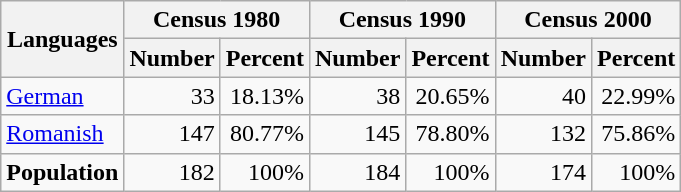<table class="wikitable">
<tr ---->
<th rowspan="2">Languages</th>
<th colspan="2">Census 1980</th>
<th colspan="2">Census 1990</th>
<th colspan="2">Census 2000</th>
</tr>
<tr ---->
<th>Number</th>
<th>Percent</th>
<th>Number</th>
<th>Percent</th>
<th>Number</th>
<th>Percent</th>
</tr>
<tr ---->
<td><a href='#'>German</a></td>
<td align=right>33</td>
<td align=right>18.13%</td>
<td align=right>38</td>
<td align=right>20.65%</td>
<td align=right>40</td>
<td align=right>22.99%</td>
</tr>
<tr ---->
<td><a href='#'>Romanish</a></td>
<td align=right>147</td>
<td align=right>80.77%</td>
<td align=right>145</td>
<td align=right>78.80%</td>
<td align=right>132</td>
<td align=right>75.86%</td>
</tr>
<tr ---->
<td><strong>Population</strong></td>
<td align=right>182</td>
<td align=right>100%</td>
<td align=right>184</td>
<td align=right>100%</td>
<td align=right>174</td>
<td align=right>100%</td>
</tr>
</table>
